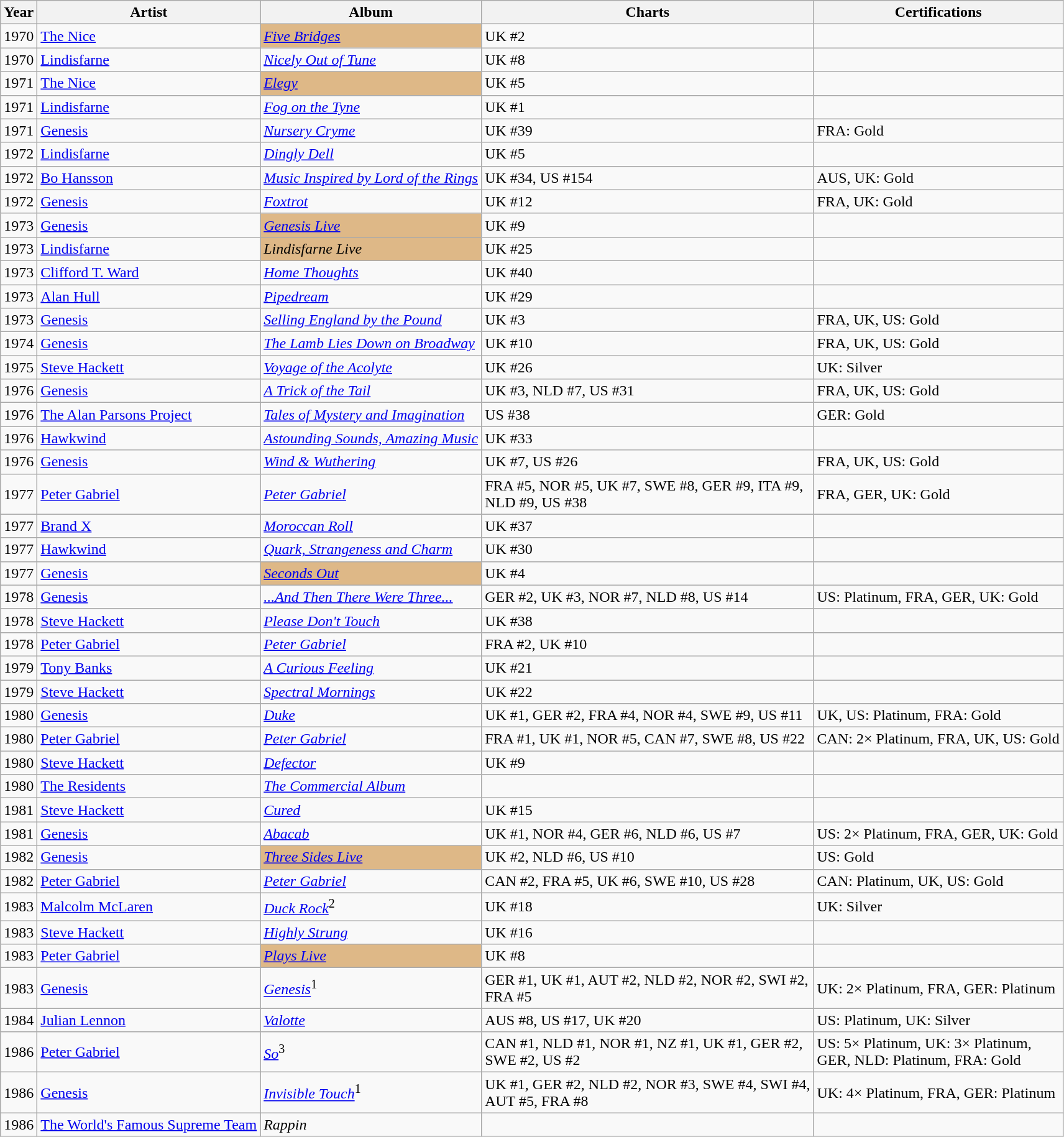<table class="wikitable">
<tr>
<th>Year</th>
<th>Artist</th>
<th>Album</th>
<th>Charts</th>
<th>Certifications</th>
</tr>
<tr>
<td>1970</td>
<td><a href='#'>The Nice</a></td>
<td style="background:burlywood;"><em><a href='#'>Five Bridges</a></em></td>
<td>UK #2</td>
<td></td>
</tr>
<tr>
<td>1970</td>
<td><a href='#'>Lindisfarne</a></td>
<td><em><a href='#'>Nicely Out of Tune</a></em></td>
<td>UK #8</td>
<td></td>
</tr>
<tr>
<td>1971</td>
<td><a href='#'>The Nice</a></td>
<td style="background:burlywood;"><em><a href='#'>Elegy</a></em></td>
<td>UK #5</td>
<td></td>
</tr>
<tr>
<td>1971</td>
<td><a href='#'>Lindisfarne</a></td>
<td><em><a href='#'>Fog on the Tyne</a></em></td>
<td>UK #1</td>
<td></td>
</tr>
<tr>
<td>1971</td>
<td><a href='#'>Genesis</a></td>
<td><em><a href='#'>Nursery Cryme</a></em></td>
<td>UK #39</td>
<td>FRA: Gold</td>
</tr>
<tr>
<td>1972</td>
<td><a href='#'>Lindisfarne</a></td>
<td><em><a href='#'>Dingly Dell</a></em></td>
<td>UK #5</td>
<td></td>
</tr>
<tr>
<td>1972</td>
<td><a href='#'>Bo Hansson</a></td>
<td><em><a href='#'>Music Inspired by Lord of the Rings</a></em></td>
<td>UK #34, US #154</td>
<td>AUS, UK: Gold</td>
</tr>
<tr>
<td>1972</td>
<td><a href='#'>Genesis</a></td>
<td><em><a href='#'>Foxtrot</a></em></td>
<td>UK #12</td>
<td>FRA, UK: Gold</td>
</tr>
<tr>
<td>1973</td>
<td><a href='#'>Genesis</a></td>
<td style="background:burlywood;"><em><a href='#'>Genesis Live</a></em></td>
<td>UK #9</td>
<td></td>
</tr>
<tr>
<td>1973</td>
<td><a href='#'>Lindisfarne</a></td>
<td style="background:burlywood;"><em>Lindisfarne Live</em></td>
<td>UK #25</td>
<td></td>
</tr>
<tr>
<td>1973</td>
<td><a href='#'>Clifford T. Ward</a></td>
<td><em><a href='#'>Home Thoughts</a></em></td>
<td>UK #40</td>
<td></td>
</tr>
<tr>
<td>1973</td>
<td><a href='#'>Alan Hull</a></td>
<td><em><a href='#'>Pipedream</a></em></td>
<td>UK #29</td>
<td></td>
</tr>
<tr>
<td>1973</td>
<td><a href='#'>Genesis</a></td>
<td><em><a href='#'>Selling England by the Pound</a></em></td>
<td>UK #3</td>
<td>FRA, UK, US: Gold</td>
</tr>
<tr>
<td>1974</td>
<td><a href='#'>Genesis</a></td>
<td><em><a href='#'>The Lamb Lies Down on Broadway</a></em></td>
<td>UK #10</td>
<td>FRA, UK, US: Gold</td>
</tr>
<tr>
<td>1975</td>
<td><a href='#'>Steve Hackett</a></td>
<td><em><a href='#'>Voyage of the Acolyte</a></em></td>
<td>UK #26</td>
<td>UK: Silver</td>
</tr>
<tr>
<td>1976</td>
<td><a href='#'>Genesis</a></td>
<td><em><a href='#'>A Trick of the Tail</a></em></td>
<td>UK #3, NLD #7, US #31</td>
<td>FRA, UK, US: Gold</td>
</tr>
<tr>
<td>1976</td>
<td><a href='#'>The Alan Parsons Project</a></td>
<td><em><a href='#'>Tales of Mystery and Imagination</a></em></td>
<td>US #38</td>
<td>GER: Gold</td>
</tr>
<tr>
<td>1976</td>
<td><a href='#'>Hawkwind</a></td>
<td><em><a href='#'>Astounding Sounds, Amazing Music</a></em></td>
<td>UK #33</td>
<td></td>
</tr>
<tr>
<td>1976</td>
<td><a href='#'>Genesis</a></td>
<td><em><a href='#'>Wind & Wuthering</a></em></td>
<td>UK #7, US #26</td>
<td>FRA, UK, US: Gold</td>
</tr>
<tr>
<td>1977</td>
<td><a href='#'>Peter Gabriel</a></td>
<td><em><a href='#'>Peter Gabriel</a></em></td>
<td>FRA #5, NOR #5, UK #7, SWE #8, GER #9, ITA #9, <br> NLD #9, US #38</td>
<td>FRA, GER, UK: Gold</td>
</tr>
<tr>
<td>1977</td>
<td><a href='#'>Brand X</a></td>
<td><em><a href='#'>Moroccan Roll</a></em></td>
<td>UK #37</td>
<td></td>
</tr>
<tr>
<td>1977</td>
<td><a href='#'>Hawkwind</a></td>
<td><em><a href='#'>Quark, Strangeness and Charm</a></em></td>
<td>UK #30</td>
<td></td>
</tr>
<tr>
<td>1977</td>
<td><a href='#'>Genesis</a></td>
<td style="background:burlywood;"><em><a href='#'>Seconds Out</a></em></td>
<td>UK #4</td>
<td></td>
</tr>
<tr>
<td>1978</td>
<td><a href='#'>Genesis</a></td>
<td><em><a href='#'>...And Then There Were Three...</a></em></td>
<td>GER #2, UK #3, NOR #7, NLD #8, US #14</td>
<td>US: Platinum, FRA, GER, UK: Gold</td>
</tr>
<tr>
<td>1978</td>
<td><a href='#'>Steve Hackett</a></td>
<td><em><a href='#'>Please Don't Touch</a></em></td>
<td>UK #38</td>
<td></td>
</tr>
<tr>
<td>1978</td>
<td><a href='#'>Peter Gabriel</a></td>
<td><em><a href='#'>Peter Gabriel</a></em></td>
<td>FRA #2, UK #10</td>
<td></td>
</tr>
<tr>
<td>1979</td>
<td><a href='#'>Tony Banks</a></td>
<td><em><a href='#'>A Curious Feeling</a></em></td>
<td>UK #21</td>
<td></td>
</tr>
<tr>
<td>1979</td>
<td><a href='#'>Steve Hackett</a></td>
<td><em><a href='#'>Spectral Mornings</a></em></td>
<td>UK #22</td>
</tr>
<tr>
<td>1980</td>
<td><a href='#'>Genesis</a></td>
<td><em><a href='#'>Duke</a></em></td>
<td>UK #1, GER #2, FRA #4, NOR #4, SWE #9, US #11</td>
<td>UK, US: Platinum, FRA: Gold</td>
</tr>
<tr>
<td>1980</td>
<td><a href='#'>Peter Gabriel</a></td>
<td><em><a href='#'>Peter Gabriel</a></em></td>
<td>FRA #1, UK #1, NOR #5, CAN #7, SWE #8, US #22</td>
<td>CAN: 2× Platinum, FRA, UK, US: Gold</td>
</tr>
<tr>
<td>1980</td>
<td><a href='#'>Steve Hackett</a></td>
<td><em><a href='#'>Defector</a></em></td>
<td>UK #9</td>
<td></td>
</tr>
<tr>
<td>1980</td>
<td><a href='#'>The Residents</a></td>
<td><em><a href='#'>The Commercial Album</a></em></td>
<td></td>
<td></td>
</tr>
<tr>
<td>1981</td>
<td><a href='#'>Steve Hackett</a></td>
<td><em><a href='#'>Cured</a></em></td>
<td>UK #15</td>
<td></td>
</tr>
<tr>
<td>1981</td>
<td><a href='#'>Genesis</a></td>
<td><em><a href='#'>Abacab</a></em></td>
<td>UK #1, NOR #4, GER #6, NLD #6, US #7</td>
<td>US: 2× Platinum, FRA, GER, UK: Gold</td>
</tr>
<tr>
<td>1982</td>
<td><a href='#'>Genesis</a></td>
<td style="background:burlywood;"><em><a href='#'>Three Sides Live</a></em></td>
<td>UK #2, NLD #6, US #10</td>
<td>US: Gold</td>
</tr>
<tr>
<td>1982</td>
<td><a href='#'>Peter Gabriel</a></td>
<td><em><a href='#'>Peter Gabriel</a></em></td>
<td>CAN #2, FRA #5, UK #6, SWE #10, US #28</td>
<td>CAN: Platinum, UK, US: Gold</td>
</tr>
<tr>
<td>1983</td>
<td><a href='#'>Malcolm McLaren</a></td>
<td><em><a href='#'>Duck Rock</a></em><sup>2</sup></td>
<td>UK #18</td>
<td>UK: Silver</td>
</tr>
<tr>
<td>1983</td>
<td><a href='#'>Steve Hackett</a></td>
<td><em><a href='#'>Highly Strung</a></em></td>
<td>UK #16</td>
<td></td>
</tr>
<tr>
<td>1983</td>
<td><a href='#'>Peter Gabriel</a></td>
<td style="background:burlywood;"><em><a href='#'>Plays Live</a></em></td>
<td>UK #8</td>
<td></td>
</tr>
<tr>
<td>1983</td>
<td><a href='#'>Genesis</a></td>
<td><em><a href='#'>Genesis</a></em><sup>1</sup></td>
<td>GER #1, UK #1, AUT #2, NLD #2, NOR #2, SWI #2, <br> FRA #5</td>
<td>UK: 2× Platinum, FRA, GER: Platinum</td>
</tr>
<tr>
<td>1984</td>
<td><a href='#'>Julian Lennon</a></td>
<td><em><a href='#'>Valotte</a></em></td>
<td>AUS #8, US #17, UK #20</td>
<td>US: Platinum, UK: Silver</td>
</tr>
<tr>
<td>1986</td>
<td><a href='#'>Peter Gabriel</a></td>
<td><em><a href='#'>So</a></em><sup>3</sup></td>
<td>CAN #1, NLD #1, NOR #1, NZ #1, UK #1, GER #2, <br> SWE #2, US #2</td>
<td>US: 5× Platinum, UK: 3× Platinum, <br> GER, NLD: Platinum, FRA: Gold</td>
</tr>
<tr>
<td>1986</td>
<td><a href='#'>Genesis</a></td>
<td><em><a href='#'>Invisible Touch</a></em><sup>1</sup></td>
<td>UK #1, GER #2, NLD #2, NOR #3, SWE #4, SWI #4, <br> AUT #5, FRA #8</td>
<td>UK: 4× Platinum, FRA, GER: Platinum</td>
</tr>
<tr>
<td>1986</td>
<td><a href='#'>The World's Famous Supreme Team</a></td>
<td><em>Rappin<strong></td>
<td></td>
<td></td>
</tr>
</table>
